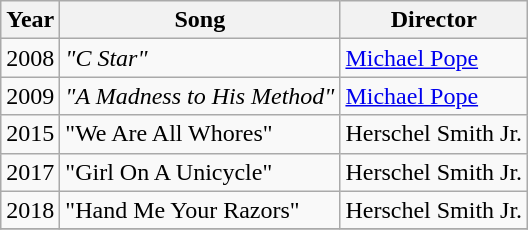<table class="wikitable">
<tr>
<th>Year</th>
<th>Song</th>
<th>Director</th>
</tr>
<tr>
<td>2008</td>
<td><em>"C Star"</em></td>
<td><a href='#'>Michael Pope</a></td>
</tr>
<tr>
<td>2009</td>
<td><em>"A Madness to His Method"</em></td>
<td><a href='#'>Michael Pope</a></td>
</tr>
<tr>
<td>2015</td>
<td>"We Are All Whores"</td>
<td>Herschel Smith Jr.</td>
</tr>
<tr>
<td>2017</td>
<td>"Girl On A Unicycle"</td>
<td>Herschel Smith Jr.</td>
</tr>
<tr>
<td>2018</td>
<td>"Hand Me Your Razors"</td>
<td>Herschel Smith Jr.</td>
</tr>
<tr>
</tr>
</table>
